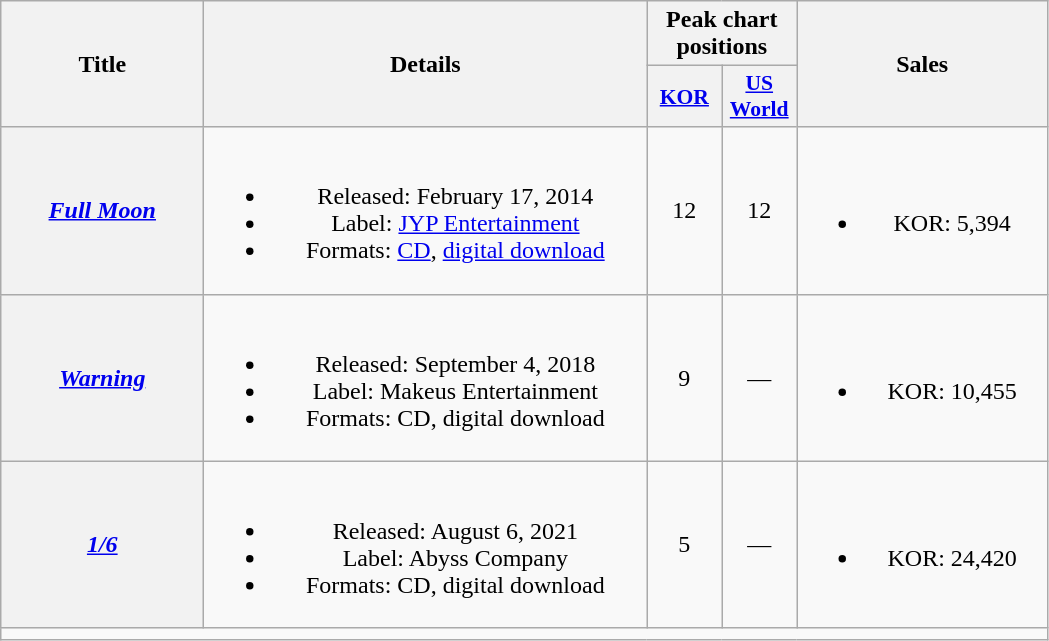<table class="wikitable plainrowheaders" style="text-align:center;">
<tr>
<th scope="col" rowspan="2" style="width:8em;">Title</th>
<th scope="col" rowspan="2" style="width:18em;">Details</th>
<th scope="col" colspan="2">Peak chart positions</th>
<th scope="col" rowspan="2" style="width:10em;">Sales</th>
</tr>
<tr>
<th scope="col" style="width:3em;font-size:90%;"><a href='#'>KOR</a><br></th>
<th scope="col" style="width:3em;font-size:90%;"><a href='#'>US<br>World</a><br></th>
</tr>
<tr>
<th scope="row"><em><a href='#'>Full Moon</a></em></th>
<td><br><ul><li>Released: February 17, 2014</li><li>Label: <a href='#'>JYP Entertainment</a></li><li>Formats: <a href='#'>CD</a>, <a href='#'>digital download</a></li></ul></td>
<td>12</td>
<td>12</td>
<td><br><ul><li>KOR: 5,394</li></ul></td>
</tr>
<tr>
<th scope="row"><em><a href='#'>Warning</a></em></th>
<td><br><ul><li>Released: September 4, 2018</li><li>Label: Makeus Entertainment</li><li>Formats: CD, digital download</li></ul></td>
<td>9</td>
<td>—</td>
<td><br><ul><li>KOR: 10,455</li></ul></td>
</tr>
<tr>
<th scope="row"><em><a href='#'>1/6</a> </em></th>
<td><br><ul><li>Released: August 6, 2021</li><li>Label: Abyss Company</li><li>Formats: CD, digital download</li></ul></td>
<td>5</td>
<td>—</td>
<td><br><ul><li>KOR: 24,420</li></ul></td>
</tr>
<tr>
<td colspan="5"></td>
</tr>
</table>
